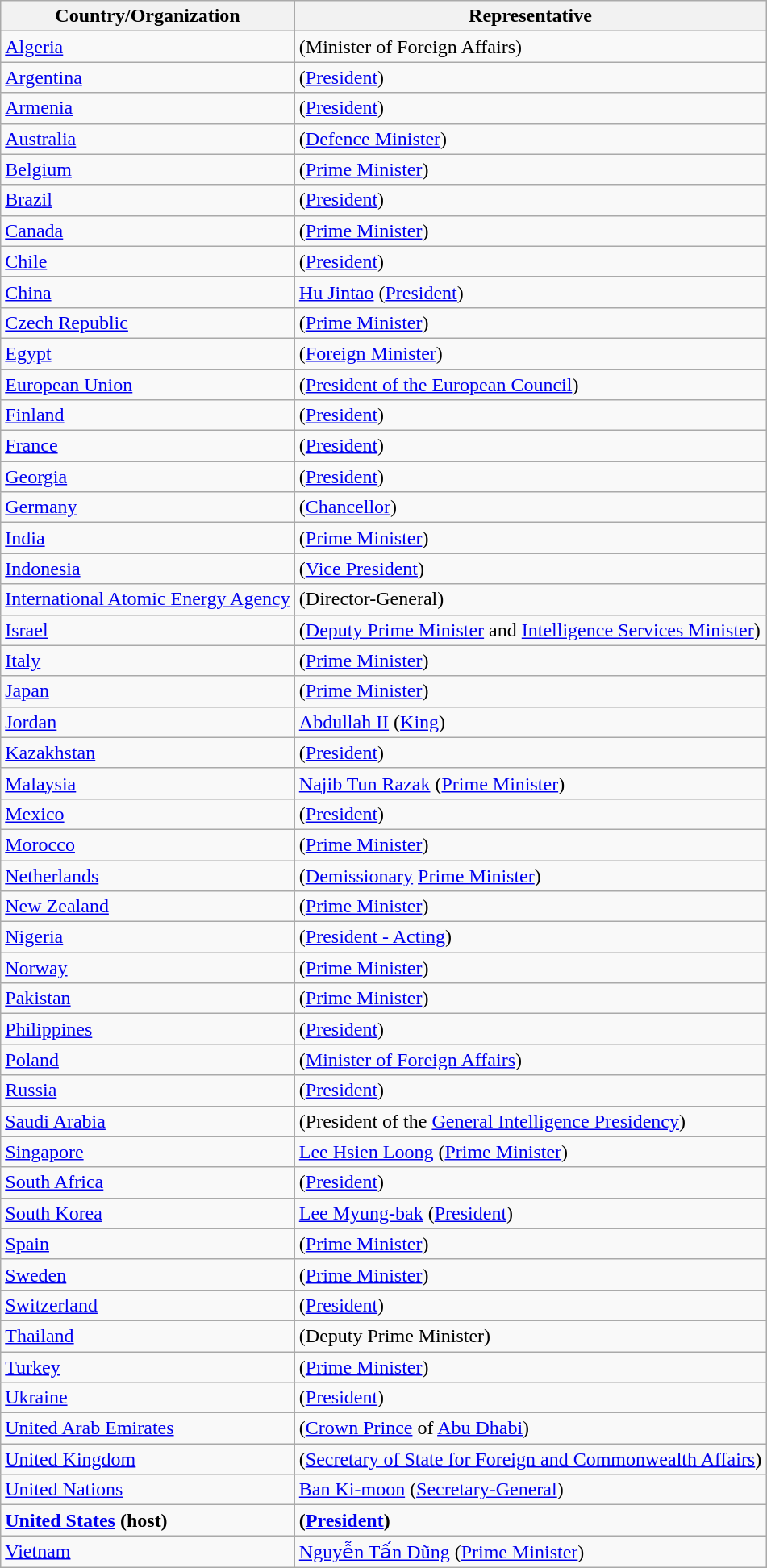<table class="wikitable sortable">
<tr>
<th>Country/Organization</th>
<th>Representative</th>
</tr>
<tr>
<td> <a href='#'>Algeria</a></td>
<td> (Minister of Foreign Affairs)</td>
</tr>
<tr>
<td> <a href='#'>Argentina</a></td>
<td> (<a href='#'>President</a>)</td>
</tr>
<tr>
<td> <a href='#'>Armenia</a></td>
<td> (<a href='#'>President</a>)</td>
</tr>
<tr>
<td> <a href='#'>Australia</a></td>
<td> (<a href='#'>Defence Minister</a>)</td>
</tr>
<tr>
<td> <a href='#'>Belgium</a></td>
<td> (<a href='#'>Prime Minister</a>)</td>
</tr>
<tr>
<td> <a href='#'>Brazil</a></td>
<td> (<a href='#'>President</a>)</td>
</tr>
<tr>
<td> <a href='#'>Canada</a></td>
<td> (<a href='#'>Prime Minister</a>)</td>
</tr>
<tr>
<td> <a href='#'>Chile</a></td>
<td> (<a href='#'>President</a>)</td>
</tr>
<tr>
<td> <a href='#'>China</a></td>
<td><a href='#'>Hu Jintao</a> (<a href='#'>President</a>)</td>
</tr>
<tr>
<td> <a href='#'>Czech Republic</a></td>
<td> (<a href='#'>Prime Minister</a>)</td>
</tr>
<tr>
<td> <a href='#'>Egypt</a></td>
<td> (<a href='#'>Foreign Minister</a>)</td>
</tr>
<tr>
<td> <a href='#'>European Union</a></td>
<td> (<a href='#'>President of the European Council</a>)</td>
</tr>
<tr>
<td> <a href='#'>Finland</a></td>
<td> (<a href='#'>President</a>)</td>
</tr>
<tr>
<td> <a href='#'>France</a></td>
<td> (<a href='#'>President</a>)</td>
</tr>
<tr>
<td> <a href='#'>Georgia</a></td>
<td> (<a href='#'>President</a>)</td>
</tr>
<tr>
<td> <a href='#'>Germany</a></td>
<td> (<a href='#'>Chancellor</a>)</td>
</tr>
<tr>
<td> <a href='#'>India</a></td>
<td> (<a href='#'>Prime Minister</a>)</td>
</tr>
<tr>
<td> <a href='#'>Indonesia</a></td>
<td> (<a href='#'>Vice President</a>)</td>
</tr>
<tr>
<td> <a href='#'>International Atomic Energy Agency</a></td>
<td> (Director-General)</td>
</tr>
<tr>
<td> <a href='#'>Israel</a></td>
<td> (<a href='#'>Deputy Prime Minister</a> and <a href='#'>Intelligence Services Minister</a>)</td>
</tr>
<tr>
<td> <a href='#'>Italy</a></td>
<td> (<a href='#'>Prime Minister</a>)</td>
</tr>
<tr>
<td> <a href='#'>Japan</a></td>
<td> (<a href='#'>Prime Minister</a>)</td>
</tr>
<tr>
<td> <a href='#'>Jordan</a></td>
<td><a href='#'>Abdullah II</a> (<a href='#'>King</a>)</td>
</tr>
<tr>
<td> <a href='#'>Kazakhstan</a></td>
<td> (<a href='#'>President</a>)</td>
</tr>
<tr>
<td> <a href='#'>Malaysia</a></td>
<td><a href='#'>Najib Tun Razak</a> (<a href='#'>Prime Minister</a>)</td>
</tr>
<tr>
<td> <a href='#'>Mexico</a></td>
<td> (<a href='#'>President</a>)</td>
</tr>
<tr>
<td> <a href='#'>Morocco</a></td>
<td> (<a href='#'>Prime Minister</a>)</td>
</tr>
<tr>
<td> <a href='#'>Netherlands</a></td>
<td> (<a href='#'>Demissionary</a> <a href='#'>Prime Minister</a>)</td>
</tr>
<tr>
<td> <a href='#'>New Zealand</a></td>
<td> (<a href='#'>Prime Minister</a>)</td>
</tr>
<tr>
<td> <a href='#'>Nigeria</a></td>
<td> (<a href='#'>President - Acting</a>)</td>
</tr>
<tr>
<td> <a href='#'>Norway</a></td>
<td> (<a href='#'>Prime Minister</a>)</td>
</tr>
<tr>
<td> <a href='#'>Pakistan</a></td>
<td> (<a href='#'>Prime Minister</a>)</td>
</tr>
<tr>
<td> <a href='#'>Philippines</a></td>
<td> (<a href='#'>President</a>)</td>
</tr>
<tr>
<td> <a href='#'>Poland</a></td>
<td> (<a href='#'>Minister of Foreign Affairs</a>)</td>
</tr>
<tr>
<td> <a href='#'>Russia</a></td>
<td> (<a href='#'>President</a>)</td>
</tr>
<tr>
<td> <a href='#'>Saudi Arabia</a></td>
<td> (President of the <a href='#'>General Intelligence Presidency</a>)</td>
</tr>
<tr>
<td> <a href='#'>Singapore</a></td>
<td><a href='#'>Lee Hsien Loong</a> (<a href='#'>Prime Minister</a>)</td>
</tr>
<tr>
<td> <a href='#'>South Africa</a></td>
<td> (<a href='#'>President</a>)</td>
</tr>
<tr>
<td> <a href='#'>South Korea</a></td>
<td><a href='#'>Lee Myung-bak</a> (<a href='#'>President</a>)</td>
</tr>
<tr>
<td> <a href='#'>Spain</a></td>
<td> (<a href='#'>Prime Minister</a>)</td>
</tr>
<tr>
<td> <a href='#'>Sweden</a></td>
<td> (<a href='#'>Prime Minister</a>)</td>
</tr>
<tr>
<td> <a href='#'>Switzerland</a></td>
<td> (<a href='#'>President</a>)</td>
</tr>
<tr>
<td> <a href='#'>Thailand</a></td>
<td> (Deputy Prime Minister)</td>
</tr>
<tr>
<td> <a href='#'>Turkey</a></td>
<td> (<a href='#'>Prime Minister</a>)</td>
</tr>
<tr>
<td> <a href='#'>Ukraine</a></td>
<td> (<a href='#'>President</a>)</td>
</tr>
<tr>
<td> <a href='#'>United Arab Emirates</a></td>
<td> (<a href='#'>Crown Prince</a> of <a href='#'>Abu Dhabi</a>)</td>
</tr>
<tr>
<td> <a href='#'>United Kingdom</a></td>
<td> (<a href='#'>Secretary of State for Foreign and Commonwealth Affairs</a>)</td>
</tr>
<tr>
<td> <a href='#'>United Nations</a></td>
<td><a href='#'>Ban Ki-moon</a> (<a href='#'>Secretary-General</a>)</td>
</tr>
<tr>
<td><strong> <a href='#'>United States</a>  (host)</strong></td>
<td><strong> (<a href='#'>President</a>)</strong></td>
</tr>
<tr>
<td> <a href='#'>Vietnam</a></td>
<td><a href='#'>Nguyễn Tấn Dũng</a> (<a href='#'>Prime Minister</a>)</td>
</tr>
</table>
